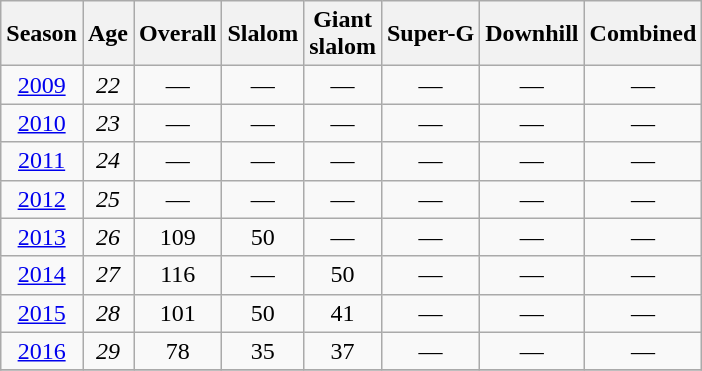<table class=wikitable style="text-align:center">
<tr>
<th>Season</th>
<th>Age</th>
<th>Overall</th>
<th>Slalom</th>
<th>Giant<br>slalom</th>
<th>Super-G</th>
<th>Downhill</th>
<th>Combined</th>
</tr>
<tr>
<td><a href='#'>2009</a></td>
<td><em>22</em></td>
<td>—</td>
<td>—</td>
<td>—</td>
<td>—</td>
<td>—</td>
<td>—</td>
</tr>
<tr>
<td><a href='#'>2010</a></td>
<td><em>23</em></td>
<td>—</td>
<td>—</td>
<td>—</td>
<td>—</td>
<td>—</td>
<td>—</td>
</tr>
<tr>
<td><a href='#'>2011</a></td>
<td><em>24</em></td>
<td>—</td>
<td>—</td>
<td>—</td>
<td>—</td>
<td>—</td>
<td>—</td>
</tr>
<tr>
<td><a href='#'>2012</a></td>
<td><em>25</em></td>
<td>—</td>
<td>—</td>
<td>—</td>
<td>—</td>
<td>—</td>
<td>—</td>
</tr>
<tr>
<td><a href='#'>2013</a></td>
<td><em>26</em></td>
<td>109</td>
<td>50</td>
<td>—</td>
<td>—</td>
<td>—</td>
<td>—</td>
</tr>
<tr>
<td><a href='#'>2014</a></td>
<td><em>27</em></td>
<td>116</td>
<td>—</td>
<td>50</td>
<td>—</td>
<td>—</td>
<td>—</td>
</tr>
<tr>
<td><a href='#'>2015</a></td>
<td><em>28</em></td>
<td>101</td>
<td>50</td>
<td>41</td>
<td>—</td>
<td>—</td>
<td>—</td>
</tr>
<tr>
<td><a href='#'>2016</a></td>
<td><em>29</em></td>
<td>78</td>
<td>35</td>
<td>37</td>
<td>—</td>
<td>—</td>
<td>—</td>
</tr>
<tr>
</tr>
</table>
